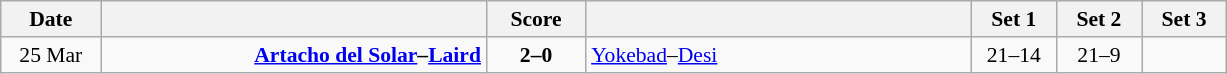<table class="wikitable" style="text-align: center; font-size:90% ">
<tr>
<th width="60">Date</th>
<th align="right" width="250"></th>
<th width="60">Score</th>
<th align="left" width="250"></th>
<th width="50">Set 1</th>
<th width="50">Set 2</th>
<th width="50">Set 3</th>
</tr>
<tr>
<td>25 Mar</td>
<td align=right><strong><a href='#'>Artacho del Solar</a>–<a href='#'>Laird</a> </strong></td>
<td align=center><strong>2–0</strong></td>
<td align=left> <a href='#'>Yokebad</a>–<a href='#'>Desi</a></td>
<td>21–14</td>
<td>21–9</td>
<td></td>
</tr>
</table>
